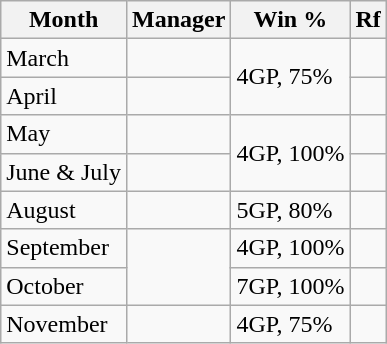<table class="wikitable">
<tr style="text-align:center;">
<th>Month</th>
<th>Manager</th>
<th>Win %</th>
<th>Rf</th>
</tr>
<tr>
<td>March</td>
<td></td>
<td rowspan="2">4GP, 75%</td>
<td style="text-align:center;"></td>
</tr>
<tr>
<td>April</td>
<td></td>
<td style="text-align:center;"></td>
</tr>
<tr>
<td>May</td>
<td></td>
<td rowspan="2">4GP, 100%</td>
<td style="text-align:center;"></td>
</tr>
<tr>
<td>June & July</td>
<td></td>
<td style="text-align:center;"></td>
</tr>
<tr>
<td>August</td>
<td></td>
<td>5GP, 80%</td>
<td style="text-align:center;"></td>
</tr>
<tr>
<td>September</td>
<td rowspan="2"></td>
<td>4GP, 100%</td>
<td style="text-align:center;"></td>
</tr>
<tr>
<td>October</td>
<td>7GP, 100%</td>
<td style="text-align:center;"></td>
</tr>
<tr>
<td>November</td>
<td></td>
<td>4GP, 75%</td>
<td style="text-align:center;"></td>
</tr>
</table>
